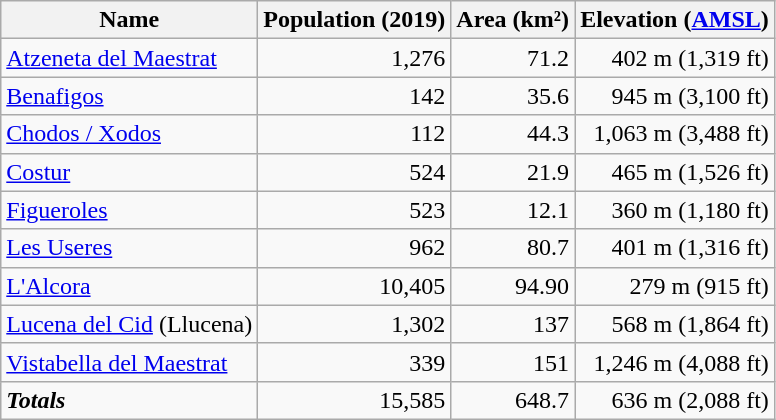<table class="wikitable sortable">
<tr>
<th>Name</th>
<th>Population (2019)</th>
<th>Area (km²)</th>
<th>Elevation (<a href='#'>AMSL</a>)</th>
</tr>
<tr>
<td><a href='#'>Atzeneta del Maestrat</a></td>
<td align=right>1,276</td>
<td align=right>71.2</td>
<td align=right>402 m (1,319 ft)</td>
</tr>
<tr>
<td><a href='#'>Benafigos</a></td>
<td align=right>142</td>
<td align=right>35.6</td>
<td align=right>945 m (3,100 ft)</td>
</tr>
<tr>
<td><a href='#'>Chodos / Xodos</a></td>
<td align=right>112</td>
<td align=right>44.3</td>
<td align=right>1,063 m (3,488 ft)</td>
</tr>
<tr>
<td><a href='#'>Costur</a></td>
<td align=right>524</td>
<td align=right>21.9</td>
<td align=right>465 m (1,526 ft)</td>
</tr>
<tr>
<td><a href='#'>Figueroles</a></td>
<td align=right>523</td>
<td align=right>12.1</td>
<td align=right>360 m (1,180 ft)</td>
</tr>
<tr>
<td><a href='#'>Les Useres</a></td>
<td align=right>962</td>
<td align=right>80.7</td>
<td align=right>401 m (1,316 ft)</td>
</tr>
<tr>
<td><a href='#'>L'Alcora</a></td>
<td align=right>10,405</td>
<td align=right>94.90</td>
<td align=right>279 m (915 ft)</td>
</tr>
<tr>
<td><a href='#'>Lucena del Cid</a> (Llucena)</td>
<td align=right>1,302</td>
<td align=right>137</td>
<td align=right>568 m (1,864 ft)</td>
</tr>
<tr>
<td><a href='#'>Vistabella del Maestrat</a></td>
<td align=right>339</td>
<td align=right>151</td>
<td align=right>1,246 m (4,088 ft)</td>
</tr>
<tr>
<td><strong><em>Totals</em></strong></td>
<td align=right>15,585</td>
<td align=right>648.7</td>
<td align=right>636 m (2,088 ft)</td>
</tr>
</table>
